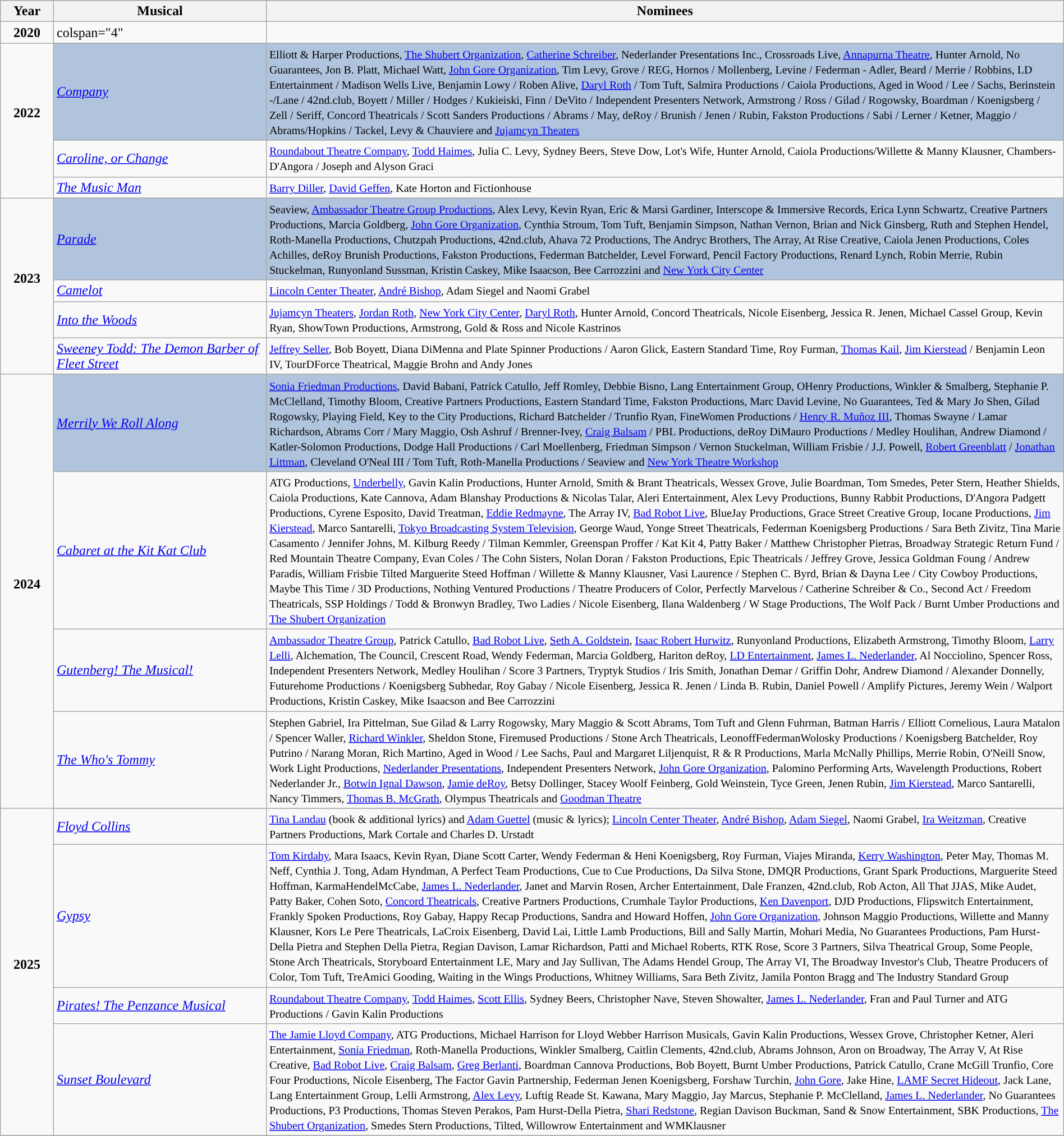<table class="wikitable" style="width:100%;">
<tr style="background:#bebebe;">
<th style="width:5%;">Year</th>
<th style="width:20%;">Musical</th>
<th style="width:75%;">Nominees</th>
</tr>
<tr>
<td align="center"><strong>2020</strong><br></td>
<td>colspan="4" </td>
</tr>
<tr>
<td rowspan="4" align=center><strong>2022</strong><br><br></td>
</tr>
<tr style="background:#B0C4DE">
<td><em><a href='#'>Company</a></em></td>
<td><small>Elliott & Harper Productions, <a href='#'>The Shubert Organization</a>, <a href='#'>Catherine Schreiber</a>, Nederlander Presentations Inc., Crossroads Live, <a href='#'>Annapurna Theatre</a>, Hunter Arnold, No Guarantees, Jon B. Platt, Michael Watt, <a href='#'>John Gore Organization</a>, Tim Levy, Grove / REG, Hornos / Mollenberg, Levine / Federman - Adler, Beard / Merrie / Robbins, LD Entertainment / Madison Wells Live, Benjamin Lowy / Roben Alive, <a href='#'>Daryl Roth</a> / Tom Tuft, Salmira Productions / Caiola Productions, Aged in Wood / Lee / Sachs, Berinstein -/Lane / 42nd.club, Boyett /  Miller / Hodges / Kukieiski, Finn / DeVito / Independent Presenters Network, Armstrong / Ross / Gilad / Rogowsky, Boardman / Koenigsberg / Zell / Seriff, Concord Theatricals / Scott Sanders Productions / Abrams / May, deRoy / Brunish / Jenen / Rubin, Fakston Productions / Sabi / Lerner / Ketner, Maggio / Abrams/Hopkins / Tackel, Levy & Chauviere and <a href='#'>Jujamcyn Theaters</a></small></td>
</tr>
<tr>
<td><em><a href='#'>Caroline, or Change</a></em></td>
<td><small><a href='#'>Roundabout Theatre Company</a>, <a href='#'>Todd Haimes</a>, Julia C. Levy, Sydney Beers, Steve Dow, Lot's Wife, Hunter Arnold, Caiola Productions/Willette & Manny Klausner, Chambers-D'Angora / Joseph and Alyson Graci</small></td>
</tr>
<tr>
<td><em><a href='#'>The Music Man</a></em></td>
<td><small><a href='#'>Barry Diller</a>, <a href='#'>David Geffen</a>, Kate Horton and Fictionhouse</small></td>
</tr>
<tr>
<td rowspan="5" align=center><strong>2023</strong><br><br></td>
</tr>
<tr style="background:#B0C4DE">
<td><em><a href='#'>Parade</a></em></td>
<td><small>Seaview, <a href='#'>Ambassador Theatre Group Productions</a>, Alex Levy, Kevin Ryan, Eric & Marsi Gardiner, Interscope & Immersive Records, Erica Lynn Schwartz, Creative Partners Productions, Marcia Goldberg, <a href='#'>John Gore Organization</a>, Cynthia Stroum, Tom Tuft, Benjamin Simpson, Nathan Vernon, Brian and Nick Ginsberg, Ruth and Stephen Hendel, Roth-Manella Productions, Chutzpah Productions, 42nd.club, Ahava 72 Productions, The Andryc Brothers, The Array, At Rise Creative, Caiola Jenen Productions, Coles Achilles, deRoy Brunish Productions, Fakston Productions, Federman Batchelder, Level Forward, Pencil Factory Productions, Renard Lynch, Robin Merrie, Rubin Stuckelman, Runyonland Sussman, Kristin Caskey, Mike Isaacson, Bee Carrozzini and <a href='#'>New York City Center</a></small></td>
</tr>
<tr>
<td><em><a href='#'>Camelot</a></em></td>
<td><small><a href='#'>Lincoln Center Theater</a>, <a href='#'>André Bishop</a>, Adam Siegel and Naomi Grabel</small></td>
</tr>
<tr>
<td><em><a href='#'>Into the Woods</a></em></td>
<td><small><a href='#'>Jujamcyn Theaters</a>, <a href='#'>Jordan Roth</a>, <a href='#'>New York City Center</a>, <a href='#'>Daryl Roth</a>, Hunter Arnold, Concord Theatricals, Nicole Eisenberg, Jessica R. Jenen, Michael Cassel Group, Kevin Ryan, ShowTown Productions, Armstrong, Gold & Ross and Nicole Kastrinos</small></td>
</tr>
<tr>
<td><em><a href='#'>Sweeney Todd: The Demon Barber of Fleet Street</a></em></td>
<td><small><a href='#'>Jeffrey Seller</a>, Bob Boyett, Diana DiMenna and Plate Spinner Productions / Aaron Glick, Eastern Standard Time, Roy Furman, <a href='#'>Thomas Kail</a>, <a href='#'>Jim Kierstead</a> / Benjamin Leon IV, TourDForce Theatrical, Maggie Brohn and Andy Jones</small></td>
</tr>
<tr>
<td rowspan="5" align="center"><strong>2024</strong><br><br></td>
</tr>
<tr style="background:#B0C4DE">
<td><em><a href='#'>Merrily We Roll Along</a></em></td>
<td><small><a href='#'>Sonia Friedman Productions</a>, David Babani, Patrick Catullo, Jeff Romley, Debbie Bisno, Lang Entertainment Group, OHenry Productions, Winkler & Smalberg, Stephanie P. McClelland, Timothy Bloom, Creative Partners Productions, Eastern Standard Time, Fakston Productions, Marc David Levine, No Guarantees, Ted & Mary Jo Shen, Gilad Rogowsky, Playing Field, Key to the City Productions, Richard Batchelder / Trunfio Ryan, FineWomen Productions / <a href='#'>Henry R. Muñoz III</a>, Thomas Swayne / Lamar Richardson, Abrams Corr / Mary Maggio, Osh Ashruf / Brenner-Ivey, <a href='#'>Craig Balsam</a> / PBL Productions, deRoy DiMauro Productions / Medley Houlihan, Andrew Diamond / Katler-Solomon Productions, Dodge Hall Productions / Carl Moellenberg, Friedman Simpson / Vernon Stuckelman, William Frisbie / J.J. Powell, <a href='#'>Robert Greenblatt</a> / <a href='#'>Jonathan Littman</a>, Cleveland O'Neal III / Tom Tuft, Roth-Manella Productions / Seaview and <a href='#'>New York Theatre Workshop</a></small></td>
</tr>
<tr>
<td><em><a href='#'>Cabaret at the Kit Kat Club</a></em></td>
<td><small>ATG Productions, <a href='#'>Underbelly</a>, Gavin Kalin Productions, Hunter Arnold, Smith & Brant Theatricals, Wessex Grove, Julie Boardman, Tom Smedes, Peter Stern, Heather Shields, Caiola Productions, Kate Cannova, Adam Blanshay Productions & Nicolas Talar, Aleri Entertainment, Alex Levy Productions, Bunny Rabbit Productions, D'Angora Padgett Productions, Cyrene Esposito, David Treatman, <a href='#'>Eddie Redmayne</a>, The Array IV, <a href='#'>Bad Robot Live</a>, BlueJay Productions, Grace Street Creative Group, Iocane Productions, <a href='#'>Jim Kierstead</a>, Marco Santarelli, <a href='#'>Tokyo Broadcasting System Television</a>, George Waud, Yonge Street Theatricals, Federman Koenigsberg Productions / Sara Beth Zivitz, Tina Marie Casamento / Jennifer Johns, M. Kilburg Reedy / Tilman Kemmler, Greenspan Proffer / Kat Kit 4, Patty Baker / Matthew Christopher Pietras, Broadway Strategic Return Fund / Red Mountain Theatre Company, Evan Coles / The Cohn Sisters, Nolan Doran / Fakston Productions, Epic Theatricals / Jeffrey Grove, Jessica Goldman Foung / Andrew Paradis, William Frisbie Tilted Marguerite Steed Hoffman / Willette & Manny Klausner, Vasi Laurence / Stephen C. Byrd, Brian & Dayna Lee / City Cowboy Productions, Maybe This Time / 3D Productions, Nothing Ventured Productions / Theatre Producers of Color, Perfectly Marvelous / Catherine Schreiber & Co., Second Act / Freedom Theatricals, SSP Holdings / Todd & Bronwyn Bradley, Two Ladies / Nicole Eisenberg, Ilana Waldenberg / W Stage Productions, The Wolf Pack / Burnt Umber Productions and <a href='#'>The Shubert Organization</a></small></td>
</tr>
<tr>
<td><em><a href='#'>Gutenberg! The Musical!</a></em></td>
<td><small><a href='#'>Ambassador Theatre Group</a>, Patrick Catullo, <a href='#'>Bad Robot Live</a>, <a href='#'>Seth A. Goldstein</a>, <a href='#'>Isaac Robert Hurwitz</a>, Runyonland Productions, Elizabeth Armstrong, Timothy Bloom, <a href='#'>Larry Lelli</a>, Alchemation, The Council, Crescent Road, Wendy Federman, Marcia Goldberg, Hariton deRoy, <a href='#'>LD Entertainment</a>, <a href='#'>James L. Nederlander</a>, Al Nocciolino, Spencer Ross, Independent Presenters Network, Medley Houlihan / Score 3 Partners, Tryptyk Studios / Iris Smith, Jonathan Demar / Griffin Dohr, Andrew Diamond / Alexander Donnelly, Futurehome Productions / Koenigsberg Subhedar, Roy Gabay / Nicole Eisenberg, Jessica R. Jenen / Linda B. Rubin, Daniel Powell / Amplify Pictures, Jeremy Wein / Walport Productions, Kristin Caskey, Mike Isaacson and Bee Carrozzini</small></td>
</tr>
<tr>
<td><em><a href='#'>The Who's Tommy</a></em></td>
<td><small>Stephen Gabriel, Ira Pittelman, Sue Gilad & Larry Rogowsky, Mary Maggio & Scott Abrams, Tom Tuft and Glenn Fuhrman, Batman Harris / Elliott Cornelious, Laura Matalon / Spencer Waller, <a href='#'>Richard Winkler</a>, Sheldon Stone, Firemused Productions / Stone Arch Theatricals, LeonoffFedermanWolosky Productions / Koenigsberg Batchelder, Roy Putrino / Narang Moran, Rich Martino, Aged in Wood / Lee Sachs, Paul and Margaret Liljenquist, R & R Productions, Marla McNally Phillips, Merrie Robin, O'Neill Snow, Work Light Productions, <a href='#'>Nederlander Presentations</a>, Independent Presenters Network, <a href='#'>John Gore Organization</a>, Palomino Performing Arts, Wavelength Productions, Robert Nederlander Jr., <a href='#'>Botwin Ignal Dawson</a>, <a href='#'>Jamie deRoy</a>, Betsy Dollinger, Stacey Woolf Feinberg, Gold Weinstein, Tyce Green, Jenen Rubin, <a href='#'>Jim Kierstead</a>, Marco Santarelli, Nancy Timmers, <a href='#'>Thomas B. McGrath</a>, Olympus Theatricals and <a href='#'>Goodman Theatre</a></small></td>
</tr>
<tr>
<td rowspan="5" align="center"><strong>2025</strong><br><br></td>
</tr>
<tr>
<td><em><a href='#'>Floyd Collins</a></em></td>
<td><small><a href='#'>Tina Landau</a> (book & additional lyrics) and <a href='#'>Adam Guettel</a> (music & lyrics); <a href='#'>Lincoln Center Theater</a>, <a href='#'>André Bishop</a>, <a href='#'>Adam Siegel</a>, Naomi Grabel, <a href='#'>Ira Weitzman</a>, Creative Partners Productions, Mark Cortale and Charles D. Urstadt</small></td>
</tr>
<tr>
<td><em><a href='#'>Gypsy</a></em></td>
<td><small><a href='#'>Tom Kirdahy</a>, Mara Isaacs, Kevin Ryan, Diane Scott Carter, Wendy Federman & Heni Koenigsberg, Roy Furman, Viajes Miranda, <a href='#'>Kerry Washington</a>, Peter May, Thomas M. Neff, Cynthia J. Tong, Adam Hyndman, A Perfect Team Productions, Cue to Cue Productions, Da Silva Stone, DMQR Productions, Grant Spark Productions, Marguerite Steed Hoffman, KarmaHendelMcCabe, <a href='#'>James L. Nederlander</a>, Janet and Marvin Rosen, Archer Entertainment, Dale Franzen, 42nd.club, Rob Acton, All That JJAS, Mike Audet, Patty Baker, Cohen Soto, <a href='#'>Concord Theatricals</a>, Creative Partners Productions, Crumhale Taylor Productions, <a href='#'>Ken Davenport</a>, DJD Productions, Flipswitch Entertainment, Frankly Spoken Productions, Roy Gabay, Happy Recap Productions, Sandra and Howard Hoffen, <a href='#'>John Gore Organization</a>, Johnson Maggio Productions, Willette and Manny Klausner, Kors Le Pere Theatricals, LaCroix Eisenberg, David Lai, Little Lamb Productions, Bill and Sally Martin, Mohari Media, No Guarantees Productions, Pam Hurst-Della Pietra and Stephen Della Pietra, Regian Davison, Lamar Richardson, Patti and Michael Roberts, RTK Rose, Score 3 Partners, Silva Theatrical Group, Some People, Stone Arch Theatricals, Storyboard Entertainment LE, Mary and Jay Sullivan, The Adams Hendel Group, The Array VI, The Broadway Investor's Club, Theatre Producers of Color, Tom Tuft, TreAmici Gooding, Waiting in the Wings Productions, Whitney Williams, Sara Beth Zivitz, Jamila Ponton Bragg and The Industry Standard Group</small></td>
</tr>
<tr>
<td><em><a href='#'>Pirates! The Penzance Musical</a></em></td>
<td><small><a href='#'>Roundabout Theatre Company</a>, <a href='#'>Todd Haimes</a>, <a href='#'>Scott Ellis</a>, Sydney Beers, Christopher Nave, Steven Showalter, <a href='#'>James L. Nederlander</a>, Fran and Paul Turner and ATG Productions / Gavin Kalin Productions</small></td>
</tr>
<tr>
<td><em><a href='#'>Sunset Boulevard</a></em></td>
<td><small><a href='#'>The Jamie Lloyd Company</a>, ATG Productions, Michael Harrison for Lloyd Webber Harrison Musicals, Gavin Kalin Productions, Wessex Grove, Christopher Ketner, Aleri Entertainment, <a href='#'>Sonia Friedman</a>, Roth-Manella Productions, Winkler Smalberg, Caitlin Clements, 42nd.club, Abrams Johnson, Aron on Broadway, The Array V, At Rise Creative, <a href='#'>Bad Robot Live</a>, <a href='#'>Craig Balsam</a>, <a href='#'>Greg Berlanti</a>, Boardman Cannova Productions, Bob Boyett, Burnt Umber Productions, Patrick Catullo, Crane McGill Trunfio, Core Four Productions, Nicole Eisenberg, The Factor Gavin Partnership, Federman Jenen Koenigsberg, Forshaw Turchin, <a href='#'>John Gore</a>, Jake Hine, <a href='#'>LAMF Secret Hideout</a>, Jack Lane, Lang Entertainment Group, Lelli Armstrong, <a href='#'>Alex Levy</a>, Luftig Reade St. Kawana, Mary Maggio, Jay Marcus, Stephanie P. McClelland, <a href='#'>James L. Nederlander</a>, No Guarantees Productions, P3 Productions, Thomas Steven Perakos, Pam Hurst-Della Pietra, <a href='#'>Shari Redstone</a>, Regian Davison Buckman, Sand & Snow Entertainment, SBK Productions, <a href='#'>The Shubert Organization</a>, Smedes Stern Productions, Tilted, Willowrow Entertainment and WMKlausner</small></td>
</tr>
<tr>
</tr>
</table>
